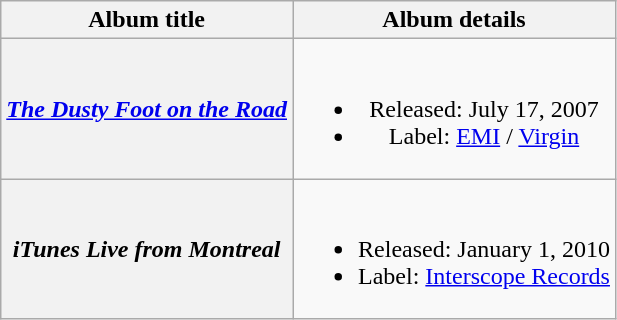<table class="wikitable plainrowheaders" style="text-align:center;">
<tr>
<th scope="col">Album title</th>
<th scope="col">Album details</th>
</tr>
<tr>
<th scope="row"><em><a href='#'>The Dusty Foot on the Road</a></em></th>
<td><br><ul><li>Released: July 17, 2007</li><li>Label: <a href='#'>EMI</a> / <a href='#'>Virgin</a></li></ul></td>
</tr>
<tr>
<th scope="row"><em>iTunes Live from Montreal</em></th>
<td><br><ul><li>Released: January 1, 2010</li><li>Label: <a href='#'>Interscope Records</a></li></ul></td>
</tr>
</table>
